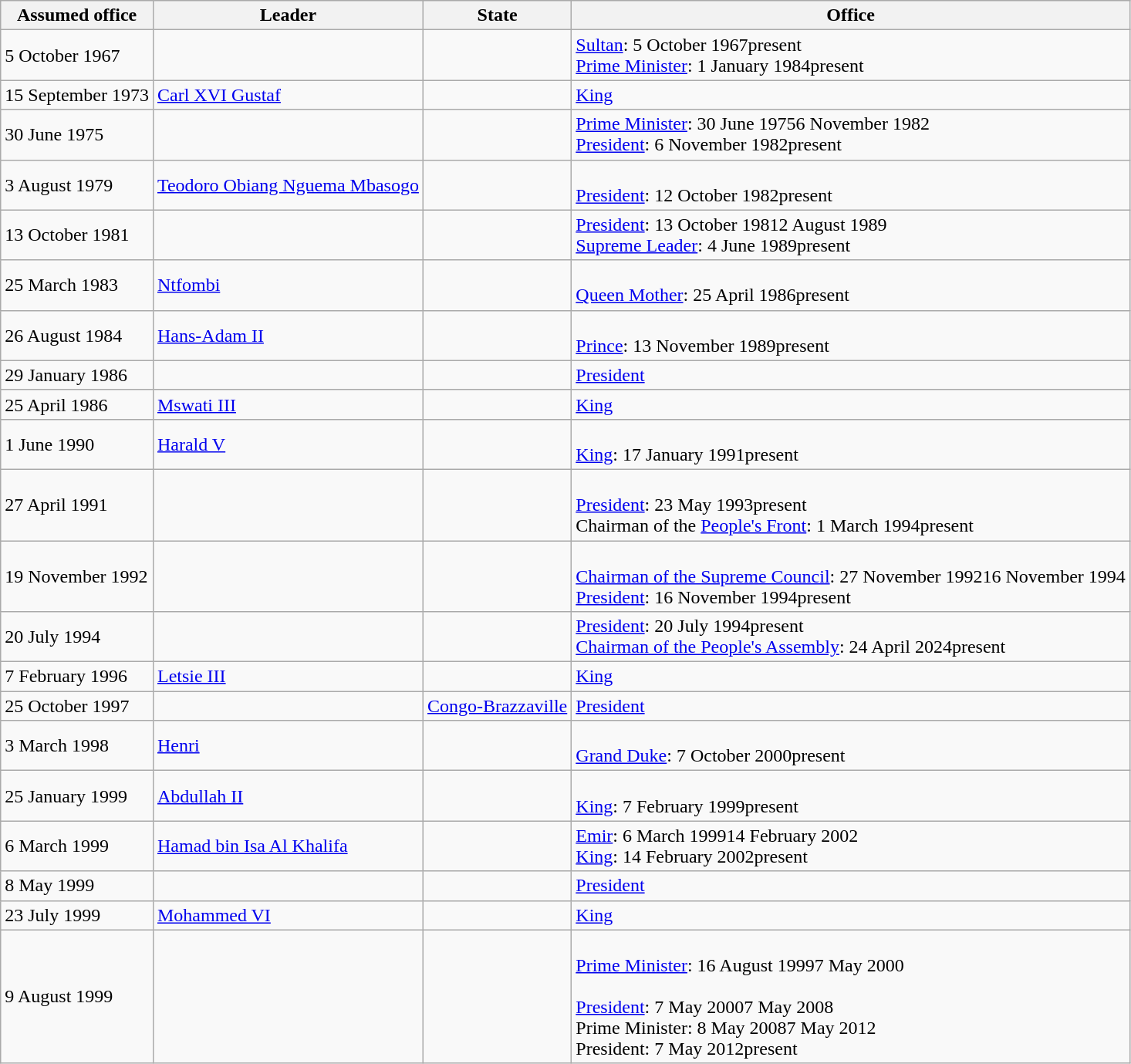<table class="wikitable sortable">
<tr>
<th>Assumed office</th>
<th>Leader</th>
<th>State</th>
<th class=unsortable>Office</th>
</tr>
<tr>
<td>5 October 1967</td>
<td></td>
<td></td>
<td><a href='#'>Sultan</a>: 5 October 1967present<br><a href='#'>Prime Minister</a>: 1 January 1984present</td>
</tr>
<tr>
<td>15 September 1973</td>
<td><a href='#'>Carl XVI Gustaf</a></td>
<td></td>
<td><a href='#'>King</a></td>
</tr>
<tr>
<td>30 June 1975</td>
<td></td>
<td></td>
<td><a href='#'>Prime Minister</a>: 30 June 19756 November 1982<br><a href='#'>President</a>: 6 November 1982present</td>
</tr>
<tr>
<td>3 August 1979</td>
<td data-sort-value=Obiang><a href='#'>Teodoro Obiang Nguema Mbasogo</a></td>
<td></td>
<td><br><a href='#'>President</a>: 12 October 1982present</td>
</tr>
<tr>
<td>13 October 1981</td>
<td></td>
<td></td>
<td><a href='#'>President</a>: 13 October 19812 August 1989<br><a href='#'>Supreme Leader</a>: 4 June 1989present</td>
</tr>
<tr>
<td>25 March 1983</td>
<td><a href='#'>Ntfombi</a></td>
<td></td>
<td><br><a href='#'>Queen Mother</a>: 25 April 1986present</td>
</tr>
<tr>
<td>26 August 1984</td>
<td><a href='#'>Hans-Adam II</a></td>
<td></td>
<td><br><a href='#'>Prince</a>: 13 November 1989present</td>
</tr>
<tr>
<td>29 January 1986</td>
<td></td>
<td></td>
<td><a href='#'>President</a></td>
</tr>
<tr>
<td>25 April 1986</td>
<td><a href='#'>Mswati III</a></td>
<td></td>
<td><a href='#'>King</a></td>
</tr>
<tr>
<td>1 June 1990</td>
<td><a href='#'>Harald V</a></td>
<td></td>
<td><br><a href='#'>King</a>: 17 January 1991present</td>
</tr>
<tr>
<td>27 April 1991</td>
<td></td>
<td></td>
<td><br><a href='#'>President</a>: 23 May 1993present<br>Chairman of the <a href='#'>People's Front</a>: 1 March 1994present</td>
</tr>
<tr>
<td>19 November 1992</td>
<td></td>
<td></td>
<td><br><a href='#'>Chairman of the Supreme Council</a>: 27 November 199216 November 1994<br><a href='#'>President</a>: 16 November 1994present</td>
</tr>
<tr>
<td>20 July 1994</td>
<td></td>
<td></td>
<td><a href='#'>President</a>: 20 July 1994present<br><a href='#'>Chairman of the People's Assembly</a>: 24 April 2024present</td>
</tr>
<tr>
<td>7 February 1996</td>
<td><a href='#'>Letsie III</a></td>
<td></td>
<td><a href='#'>King</a></td>
</tr>
<tr>
<td>25 October 1997</td>
<td></td>
<td> <a href='#'>Congo-Brazzaville</a></td>
<td><a href='#'>President</a></td>
</tr>
<tr>
<td>3 March 1998</td>
<td><a href='#'>Henri</a></td>
<td></td>
<td><br><a href='#'>Grand Duke</a>: 7 October 2000present</td>
</tr>
<tr>
<td>25 January 1999</td>
<td><a href='#'>Abdullah II</a></td>
<td></td>
<td><br><a href='#'>King</a>: 7 February 1999present</td>
</tr>
<tr>
<td>6 March 1999</td>
<td><a href='#'>Hamad bin Isa Al Khalifa</a></td>
<td></td>
<td><a href='#'>Emir</a>: 6 March 199914 February 2002<br><a href='#'>King</a>: 14 February 2002present</td>
</tr>
<tr>
<td>8 May 1999</td>
<td></td>
<td></td>
<td><a href='#'>President</a></td>
</tr>
<tr>
<td>23 July 1999</td>
<td><a href='#'>Mohammed VI</a></td>
<td></td>
<td><a href='#'>King</a></td>
</tr>
<tr>
<td>9 August 1999</td>
<td></td>
<td></td>
<td><br><a href='#'>Prime Minister</a>: 16 August 19997 May 2000<br><br><a href='#'>President</a>: 7 May 20007 May 2008<br>Prime Minister: 8 May 20087 May 2012<br>President: 7 May 2012present</td>
</tr>
</table>
